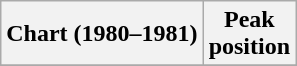<table class="wikitable sortable">
<tr>
<th align="left">Chart (1980–1981)</th>
<th align="center">Peak<br>position</th>
</tr>
<tr>
</tr>
</table>
